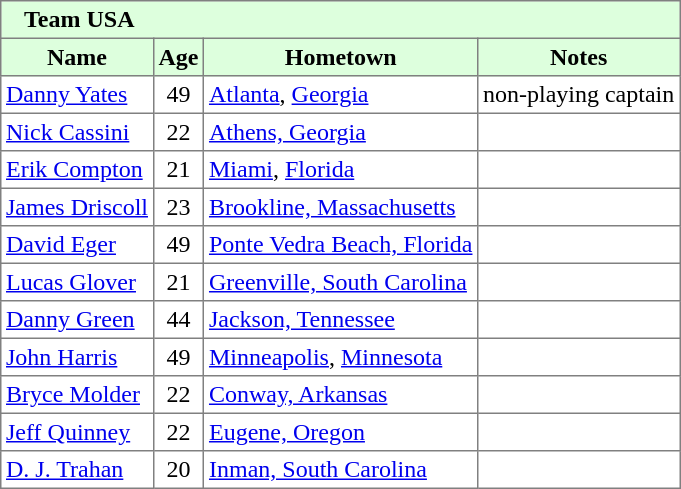<table border="1" cellpadding="3" style="border-collapse: collapse;">
<tr style="background:#ddffdd;">
<td colspan="6">   <strong>Team USA</strong></td>
</tr>
<tr style="background:#ddffdd;">
<th>Name</th>
<th>Age</th>
<th>Hometown</th>
<th>Notes</th>
</tr>
<tr>
<td><a href='#'>Danny Yates</a></td>
<td align="center">49</td>
<td><a href='#'>Atlanta</a>, <a href='#'>Georgia</a></td>
<td>non-playing captain</td>
</tr>
<tr>
<td><a href='#'>Nick Cassini</a></td>
<td align="center">22</td>
<td><a href='#'>Athens, Georgia</a></td>
<td></td>
</tr>
<tr>
<td><a href='#'>Erik Compton</a></td>
<td align="center">21</td>
<td><a href='#'>Miami</a>, <a href='#'>Florida</a></td>
<td></td>
</tr>
<tr>
<td><a href='#'>James Driscoll</a></td>
<td align="center">23</td>
<td><a href='#'>Brookline, Massachusetts</a></td>
<td></td>
</tr>
<tr>
<td><a href='#'>David Eger</a></td>
<td align="center">49</td>
<td><a href='#'>Ponte Vedra Beach, Florida</a></td>
<td></td>
</tr>
<tr>
<td><a href='#'>Lucas Glover</a></td>
<td align="center">21</td>
<td><a href='#'>Greenville, South Carolina</a></td>
<td></td>
</tr>
<tr>
<td><a href='#'>Danny Green</a></td>
<td align="center">44</td>
<td><a href='#'>Jackson, Tennessee</a></td>
<td></td>
</tr>
<tr>
<td><a href='#'>John Harris</a></td>
<td align="center">49</td>
<td><a href='#'>Minneapolis</a>, <a href='#'>Minnesota</a></td>
<td></td>
</tr>
<tr>
<td><a href='#'>Bryce Molder</a></td>
<td align="center">22</td>
<td><a href='#'>Conway, Arkansas</a></td>
<td></td>
</tr>
<tr>
<td><a href='#'>Jeff Quinney</a></td>
<td align="center">22</td>
<td><a href='#'>Eugene, Oregon</a></td>
<td></td>
</tr>
<tr>
<td><a href='#'>D. J. Trahan</a></td>
<td align="center">20</td>
<td><a href='#'>Inman, South Carolina</a></td>
<td></td>
</tr>
</table>
